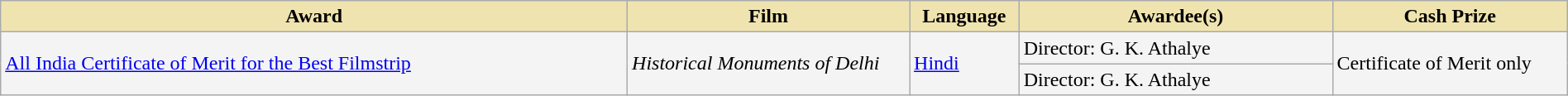<table class="wikitable sortable" style="width:100%">
<tr>
<th style="background-color:#EFE4B0;width:40%;">Award</th>
<th style="background-color:#EFE4B0;width:18%;">Film</th>
<th style="background-color:#EFE4B0;width:7%;">Language</th>
<th style="background-color:#EFE4B0;width:20%;">Awardee(s)</th>
<th style="background-color:#EFE4B0;width:15%;">Cash Prize</th>
</tr>
<tr style="background-color:#F4F4F4">
<td rowspan="2"><a href='#'>All India Certificate of Merit for the Best Filmstrip</a></td>
<td rowspan="2"><em>Historical Monuments of Delhi</em></td>
<td rowspan="2"><a href='#'>Hindi</a></td>
<td>Director: G. K. Athalye</td>
<td rowspan="2">Certificate of Merit only</td>
</tr>
<tr style="background-color:#F4F4F4">
<td>Director: G. K. Athalye</td>
</tr>
</table>
